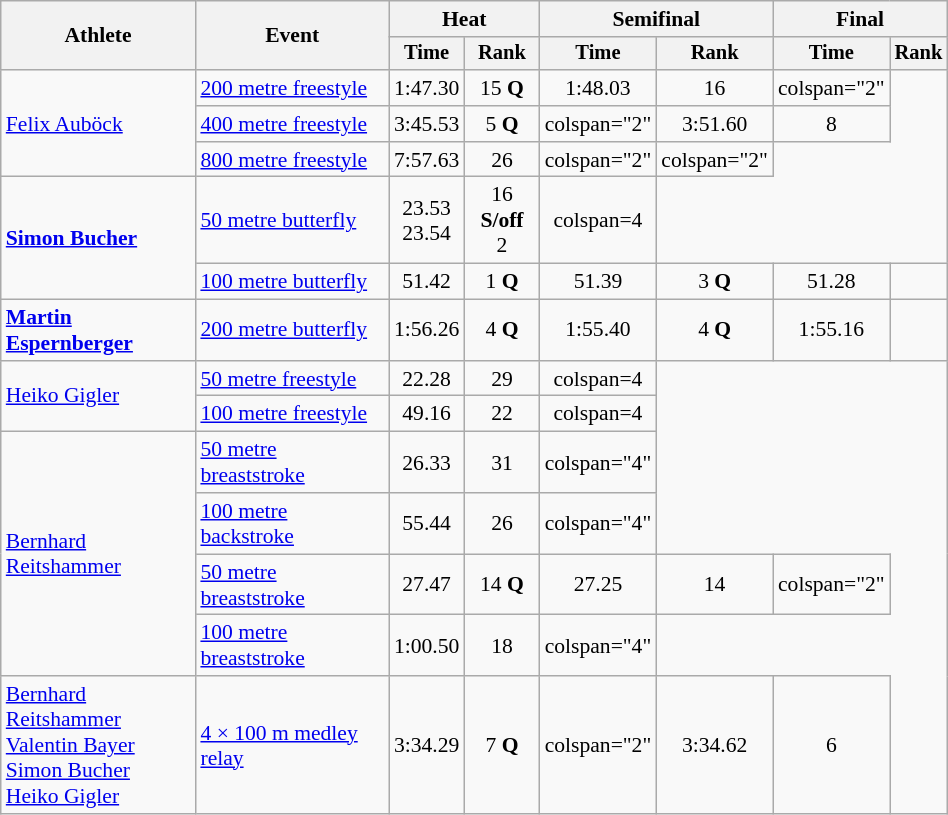<table class="wikitable" style="text-align:center; font-size:90%; width:50%;">
<tr>
<th rowspan="2">Athlete</th>
<th rowspan="2">Event</th>
<th colspan="2">Heat</th>
<th colspan="2">Semifinal</th>
<th colspan="2">Final</th>
</tr>
<tr style="font-size:95%">
<th>Time</th>
<th>Rank</th>
<th>Time</th>
<th>Rank</th>
<th>Time</th>
<th>Rank</th>
</tr>
<tr align=center>
<td align=left rowspan="3"><a href='#'>Felix Auböck</a></td>
<td align=left><a href='#'>200 metre freestyle</a></td>
<td>1:47.30</td>
<td>15 <strong>Q</strong></td>
<td>1:48.03</td>
<td>16</td>
<td>colspan="2" </td>
</tr>
<tr align=center>
<td align=left><a href='#'>400 metre freestyle</a></td>
<td>3:45.53</td>
<td>5 <strong>Q</strong></td>
<td>colspan="2" </td>
<td>3:51.60</td>
<td>8</td>
</tr>
<tr align=center>
<td align=left><a href='#'>800 metre freestyle</a></td>
<td>7:57.63</td>
<td>26</td>
<td>colspan="2" </td>
<td>colspan="2" </td>
</tr>
<tr align=center>
<td align=left rowspan="2"><strong><a href='#'>Simon Bucher</a></strong></td>
<td align=left><a href='#'>50 metre butterfly</a></td>
<td>23.53<br>23.54</td>
<td>16 <strong>S/off</strong><br>2</td>
<td>colspan=4 </td>
</tr>
<tr align=center>
<td align=left><a href='#'>100 metre butterfly</a></td>
<td>51.42</td>
<td>1 <strong>Q</strong></td>
<td>51.39</td>
<td>3 <strong>Q</strong></td>
<td>51.28</td>
<td></td>
</tr>
<tr>
<td align=left><strong><a href='#'>Martin Espernberger</a></strong></td>
<td align=left><a href='#'>200 metre butterfly</a></td>
<td>1:56.26</td>
<td>4 <strong>Q</strong></td>
<td>1:55.40</td>
<td>4 <strong>Q</strong></td>
<td>1:55.16</td>
<td></td>
</tr>
<tr>
<td align=left rowspan=2><a href='#'>Heiko Gigler</a></td>
<td align=left><a href='#'>50 metre freestyle</a></td>
<td>22.28</td>
<td>29</td>
<td>colspan=4 </td>
</tr>
<tr>
<td align=left><a href='#'>100 metre freestyle</a></td>
<td>49.16</td>
<td>22</td>
<td>colspan=4 </td>
</tr>
<tr align=center>
<td align=left rowspan="4"><a href='#'>Bernhard Reitshammer</a></td>
<td align=left><a href='#'>50 metre breaststroke</a></td>
<td>26.33</td>
<td>31</td>
<td>colspan="4" </td>
</tr>
<tr align=center>
<td align=left><a href='#'>100 metre backstroke</a></td>
<td>55.44</td>
<td>26</td>
<td>colspan="4" </td>
</tr>
<tr align=center>
<td align=left><a href='#'>50 metre breaststroke</a></td>
<td>27.47</td>
<td>14 <strong>Q</strong></td>
<td>27.25</td>
<td>14</td>
<td>colspan="2" </td>
</tr>
<tr align=center>
<td align=left><a href='#'>100 metre breaststroke</a></td>
<td>1:00.50</td>
<td>18</td>
<td>colspan="4" </td>
</tr>
<tr>
<td align=left><a href='#'>Bernhard Reitshammer</a> <br><a href='#'>Valentin Bayer</a> <br><a href='#'>Simon Bucher</a> <br><a href='#'>Heiko Gigler</a></td>
<td align=left><a href='#'>4 × 100 m medley relay</a></td>
<td>3:34.29</td>
<td>7 <strong>Q</strong></td>
<td>colspan="2" </td>
<td>3:34.62</td>
<td>6</td>
</tr>
</table>
